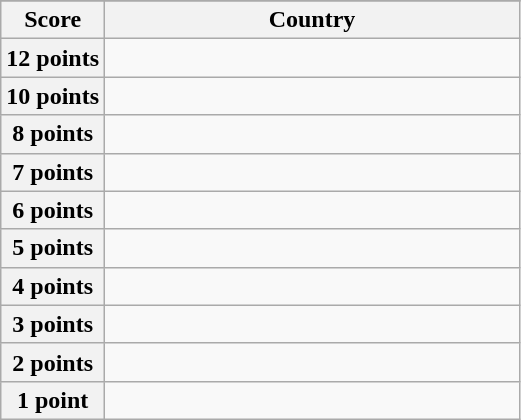<table class="wikitable">
<tr>
</tr>
<tr>
<th scope="col" width="20%">Score</th>
<th scope="col">Country</th>
</tr>
<tr>
<th scope="row">12 points</th>
<td></td>
</tr>
<tr>
<th scope="row">10 points</th>
<td></td>
</tr>
<tr>
<th scope="row">8 points</th>
<td></td>
</tr>
<tr>
<th scope="row">7 points</th>
<td></td>
</tr>
<tr>
<th scope="row">6 points</th>
<td></td>
</tr>
<tr>
<th scope="row">5 points</th>
<td></td>
</tr>
<tr>
<th scope="row">4 points</th>
<td></td>
</tr>
<tr>
<th scope="row">3 points</th>
<td></td>
</tr>
<tr>
<th scope="row">2 points</th>
<td></td>
</tr>
<tr>
<th scope="row">1 point</th>
<td></td>
</tr>
</table>
